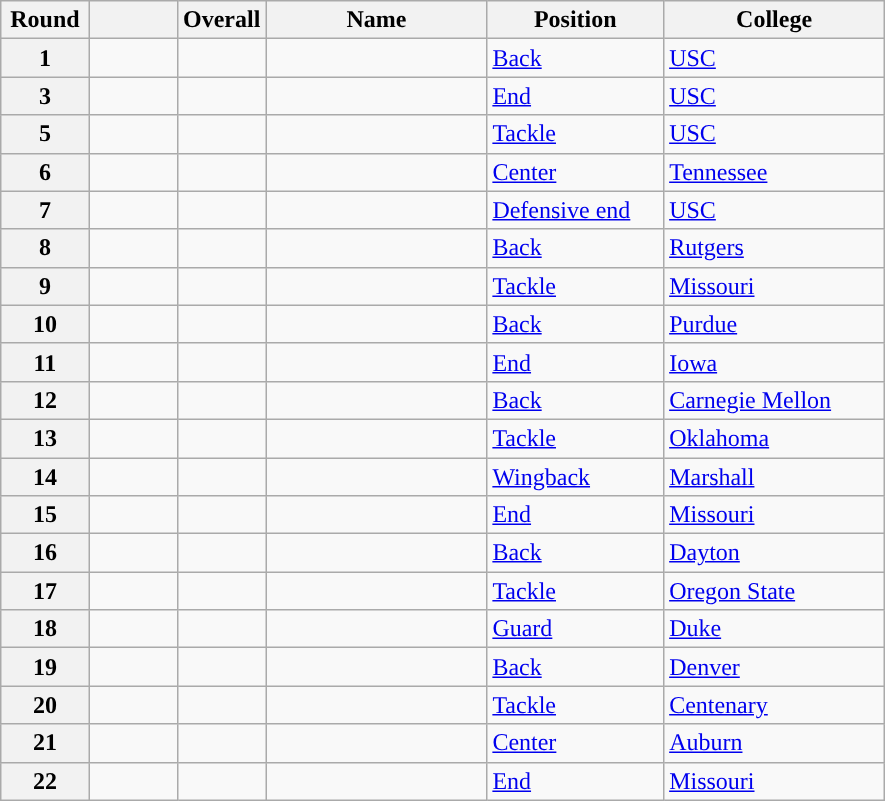<table class="wikitable sortable">
<tr>
<th scope="col" style="width: 10%;">Round</th>
<th scope="col" style="width: 10%;"></th>
<th scope="col" style="width: 10%;">Overall</th>
<th scope="col" style="width: 25%;">Name</th>
<th scope="col" style="width: 20%;">Position</th>
<th scope="col" style="width: 25%;">College</th>
</tr>
<tr>
<th scope="row">1</th>
<td></td>
<td></td>
<td></td>
<td><a href='#'>Back</a></td>
<td><a href='#'>USC</a></td>
</tr>
<tr>
<th scope="row">3</th>
<td></td>
<td></td>
<td></td>
<td><a href='#'>End</a></td>
<td><a href='#'>USC</a></td>
</tr>
<tr>
<th scope="row">5</th>
<td></td>
<td></td>
<td></td>
<td><a href='#'>Tackle</a></td>
<td><a href='#'>USC</a></td>
</tr>
<tr>
<th scope="row">6</th>
<td></td>
<td></td>
<td></td>
<td><a href='#'>Center</a></td>
<td><a href='#'>Tennessee</a></td>
</tr>
<tr>
<th scope="row">7</th>
<td></td>
<td></td>
<td></td>
<td><a href='#'>Defensive end</a></td>
<td><a href='#'>USC</a></td>
</tr>
<tr>
<th scope="row">8</th>
<td></td>
<td></td>
<td></td>
<td><a href='#'>Back</a></td>
<td><a href='#'>Rutgers</a></td>
</tr>
<tr>
<th scope="row">9</th>
<td></td>
<td></td>
<td></td>
<td><a href='#'>Tackle</a></td>
<td><a href='#'>Missouri</a></td>
</tr>
<tr>
<th scope="row">10</th>
<td></td>
<td></td>
<td></td>
<td><a href='#'>Back</a></td>
<td><a href='#'>Purdue</a></td>
</tr>
<tr>
<th scope="row">11</th>
<td></td>
<td></td>
<td></td>
<td><a href='#'>End</a></td>
<td><a href='#'>Iowa</a></td>
</tr>
<tr>
<th scope="row">12</th>
<td></td>
<td></td>
<td></td>
<td><a href='#'>Back</a></td>
<td><a href='#'>Carnegie Mellon</a></td>
</tr>
<tr>
<th scope="row">13</th>
<td></td>
<td></td>
<td></td>
<td><a href='#'>Tackle</a></td>
<td><a href='#'>Oklahoma</a></td>
</tr>
<tr>
<th scope="row">14</th>
<td></td>
<td></td>
<td></td>
<td><a href='#'>Wingback</a></td>
<td><a href='#'>Marshall</a></td>
</tr>
<tr>
<th scope="row">15</th>
<td></td>
<td></td>
<td></td>
<td><a href='#'>End</a></td>
<td><a href='#'>Missouri</a></td>
</tr>
<tr>
<th scope="row">16</th>
<td></td>
<td></td>
<td></td>
<td><a href='#'>Back</a></td>
<td><a href='#'>Dayton</a></td>
</tr>
<tr>
<th scope="row">17</th>
<td></td>
<td></td>
<td></td>
<td><a href='#'>Tackle</a></td>
<td><a href='#'>Oregon State</a></td>
</tr>
<tr>
<th scope="row">18</th>
<td></td>
<td></td>
<td></td>
<td><a href='#'>Guard</a></td>
<td><a href='#'>Duke</a></td>
</tr>
<tr>
<th scope="row">19</th>
<td></td>
<td></td>
<td></td>
<td><a href='#'>Back</a></td>
<td><a href='#'>Denver</a></td>
</tr>
<tr>
<th scope="row">20</th>
<td></td>
<td></td>
<td></td>
<td><a href='#'>Tackle</a></td>
<td><a href='#'>Centenary</a></td>
</tr>
<tr>
<th scope="row">21</th>
<td></td>
<td></td>
<td></td>
<td><a href='#'>Center</a></td>
<td><a href='#'>Auburn</a></td>
</tr>
<tr>
<th scope="row">22</th>
<td></td>
<td></td>
<td></td>
<td><a href='#'>End</a></td>
<td><a href='#'>Missouri</a></td>
</tr>
</table>
